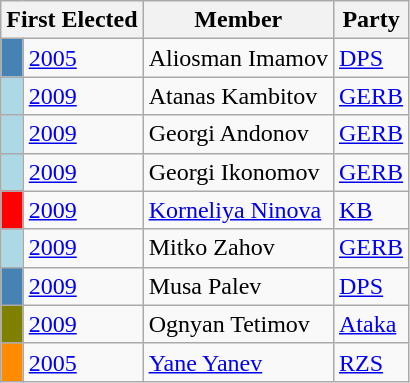<table class="wikitable sortable">
<tr>
<th colspan="2">First Elected</th>
<th>Member</th>
<th>Party</th>
</tr>
<tr>
<td style="background-color: #4682B4"></td>
<td><a href='#'>2005</a></td>
<td>Aliosman Imamov</td>
<td><a href='#'>DPS</a></td>
</tr>
<tr>
<td style="background-color: lightblue"></td>
<td><a href='#'>2009</a></td>
<td>Atanas Kambitov</td>
<td><a href='#'>GERB</a></td>
</tr>
<tr>
<td style="background-color: lightblue"></td>
<td><a href='#'>2009</a></td>
<td>Georgi Andonov</td>
<td><a href='#'>GERB</a></td>
</tr>
<tr>
<td style="background-color: lightblue"></td>
<td><a href='#'>2009</a></td>
<td>Georgi Ikonomov</td>
<td><a href='#'>GERB</a></td>
</tr>
<tr>
<td style="background-color: red"></td>
<td><a href='#'>2009</a></td>
<td><a href='#'>Korneliya Ninova</a></td>
<td><a href='#'>KB</a></td>
</tr>
<tr>
<td style="background-color: lightblue"></td>
<td><a href='#'>2009</a></td>
<td>Mitko Zahov</td>
<td><a href='#'>GERB</a></td>
</tr>
<tr>
<td style="background-color: #4682B4"></td>
<td><a href='#'>2009</a></td>
<td>Musa Palev</td>
<td><a href='#'>DPS</a></td>
</tr>
<tr>
<td style="background-color: #808000"></td>
<td><a href='#'>2009</a></td>
<td>Ognyan Tetimov</td>
<td><a href='#'>Ataka</a></td>
</tr>
<tr>
<td style="background-color: darkorange"></td>
<td><a href='#'>2005</a></td>
<td><a href='#'>Yane Yanev</a></td>
<td><a href='#'>RZS</a></td>
</tr>
</table>
